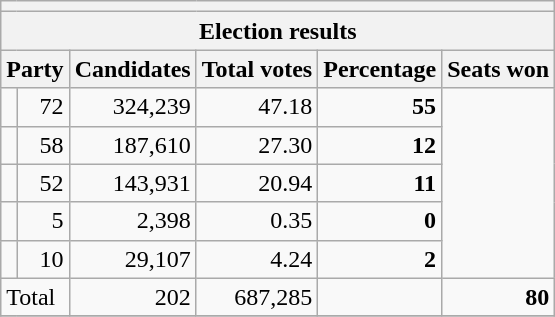<table class=wikitable>
<tr>
<th colspan=7></th>
</tr>
<tr>
<th colspan=7>Election results</th>
</tr>
<tr>
<th colspan=2>Party</th>
<th>Candidates</th>
<th>Total votes</th>
<th>Percentage</th>
<th>Seats won</th>
</tr>
<tr align=right>
<td></td>
<td>72</td>
<td>324,239</td>
<td>47.18</td>
<td><strong>55</strong></td>
</tr>
<tr align=right>
<td></td>
<td>58</td>
<td>187,610</td>
<td>27.30</td>
<td><strong>12</strong></td>
</tr>
<tr align=right>
<td></td>
<td>52</td>
<td>143,931</td>
<td>20.94</td>
<td><strong>11</strong></td>
</tr>
<tr align=right>
<td></td>
<td>5</td>
<td>2,398</td>
<td>0.35</td>
<td><strong>0</strong></td>
</tr>
<tr align=right>
<td></td>
<td>10</td>
<td>29,107</td>
<td>4.24</td>
<td><strong>2</strong></td>
</tr>
<tr align=right>
<td colspan=2 align=left>Total</td>
<td>202</td>
<td>687,285</td>
<td></td>
<td><strong>80</strong></td>
</tr>
<tr>
</tr>
</table>
